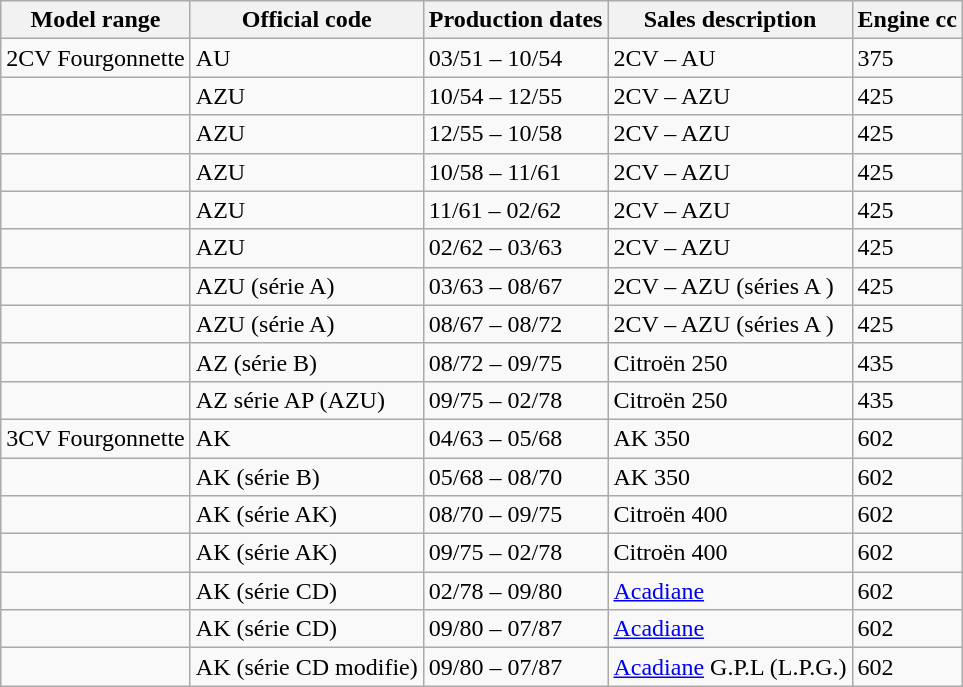<table class="wikitable">
<tr>
<th>Model range</th>
<th>Official code</th>
<th>Production dates</th>
<th>Sales description</th>
<th>Engine cc</th>
</tr>
<tr>
<td>2CV Fourgonnette</td>
<td>AU</td>
<td>03/51 – 10/54</td>
<td>2CV – AU</td>
<td>375</td>
</tr>
<tr>
<td></td>
<td>AZU</td>
<td>10/54 – 12/55</td>
<td>2CV – AZU</td>
<td>425</td>
</tr>
<tr>
<td></td>
<td>AZU</td>
<td>12/55 – 10/58</td>
<td>2CV – AZU</td>
<td>425</td>
</tr>
<tr>
<td></td>
<td>AZU</td>
<td>10/58 – 11/61</td>
<td>2CV – AZU</td>
<td>425</td>
</tr>
<tr>
<td></td>
<td>AZU</td>
<td>11/61 – 02/62</td>
<td>2CV – AZU</td>
<td>425</td>
</tr>
<tr>
<td></td>
<td>AZU</td>
<td>02/62 – 03/63</td>
<td>2CV – AZU</td>
<td>425</td>
</tr>
<tr>
<td></td>
<td>AZU (série A)</td>
<td>03/63 – 08/67</td>
<td>2CV – AZU (séries A )</td>
<td>425</td>
</tr>
<tr>
<td></td>
<td>AZU (série A)</td>
<td>08/67 – 08/72</td>
<td>2CV – AZU (séries A )</td>
<td>425</td>
</tr>
<tr>
<td></td>
<td>AZ (série B)</td>
<td>08/72 – 09/75</td>
<td>Citroën 250</td>
<td>435</td>
</tr>
<tr>
<td></td>
<td>AZ série AP (AZU)</td>
<td>09/75 – 02/78</td>
<td>Citroën 250</td>
<td>435</td>
</tr>
<tr>
<td>3CV Fourgonnette</td>
<td>AK</td>
<td>04/63 – 05/68</td>
<td>AK 350</td>
<td>602</td>
</tr>
<tr>
<td></td>
<td>AK (série B)</td>
<td>05/68 – 08/70</td>
<td>AK 350</td>
<td>602</td>
</tr>
<tr>
<td></td>
<td>AK (série AK)</td>
<td>08/70 – 09/75</td>
<td>Citroën 400</td>
<td>602</td>
</tr>
<tr>
<td></td>
<td>AK (série AK)</td>
<td>09/75 – 02/78</td>
<td>Citroën 400</td>
<td>602</td>
</tr>
<tr>
<td></td>
<td>AK (série CD)</td>
<td>02/78 – 09/80</td>
<td><a href='#'>Acadiane</a></td>
<td>602</td>
</tr>
<tr>
<td></td>
<td>AK (série CD)</td>
<td>09/80 – 07/87</td>
<td><a href='#'>Acadiane</a></td>
<td>602</td>
</tr>
<tr>
<td></td>
<td>AK (série CD modifie)</td>
<td>09/80 – 07/87</td>
<td><a href='#'>Acadiane</a> G.P.L (L.P.G.)</td>
<td>602</td>
</tr>
</table>
